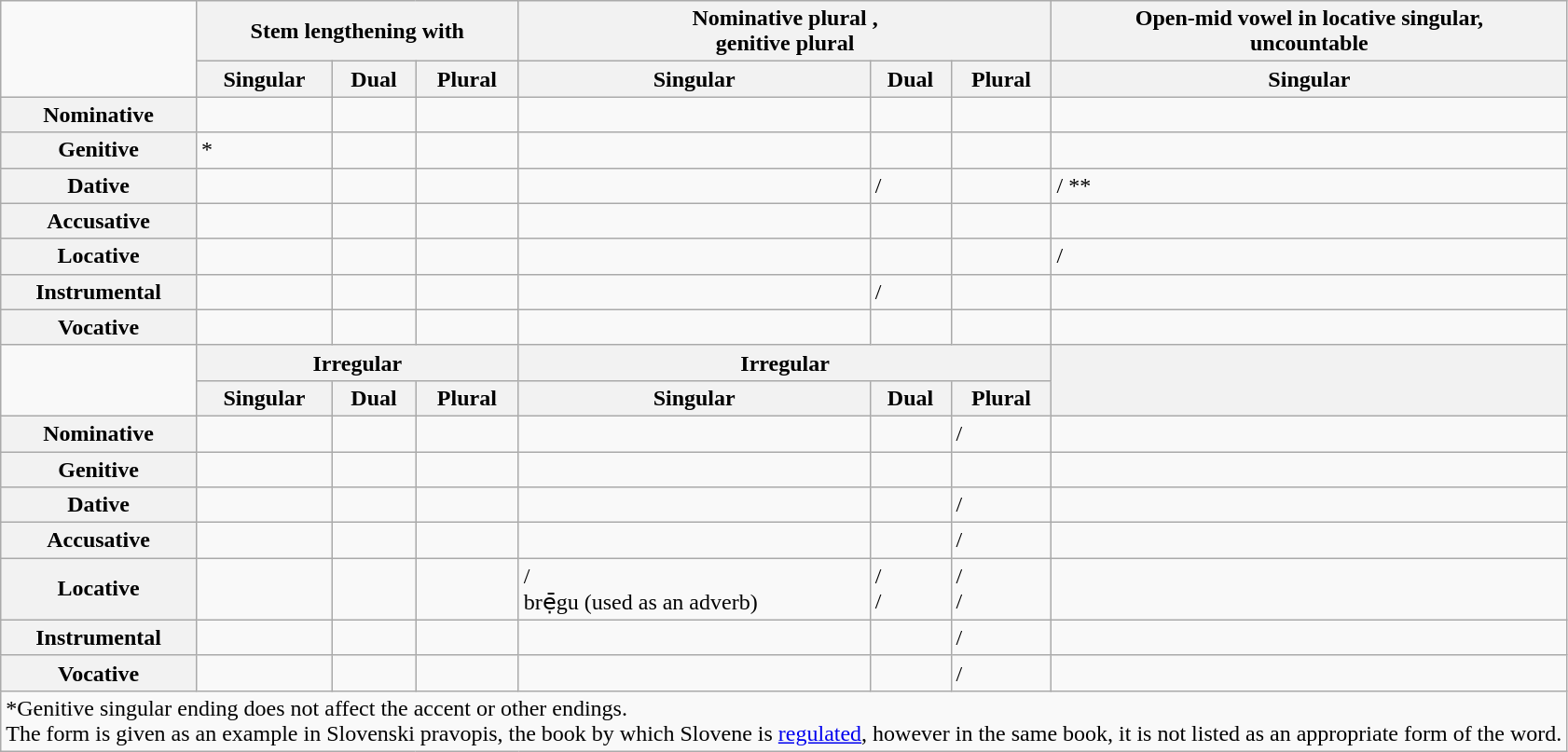<table class="wikitable">
<tr>
<td rowspan="2"></td>
<th colspan="3">Stem lengthening with </th>
<th colspan="3">Nominative plural ,<br>genitive plural </th>
<th>Open-mid vowel in locative singular,<br>uncountable</th>
</tr>
<tr>
<th>Singular</th>
<th>Dual</th>
<th>Plural</th>
<th>Singular</th>
<th>Dual</th>
<th>Plural</th>
<th>Singular</th>
</tr>
<tr>
<th>Nominative</th>
<td></td>
<td></td>
<td></td>
<td></td>
<td></td>
<td></td>
<td></td>
</tr>
<tr>
<th>Genitive</th>
<td>*</td>
<td></td>
<td></td>
<td></td>
<td></td>
<td></td>
<td></td>
</tr>
<tr>
<th>Dative</th>
<td></td>
<td></td>
<td></td>
<td></td>
<td> /<br></td>
<td></td>
<td> / **</td>
</tr>
<tr>
<th>Accusative</th>
<td></td>
<td></td>
<td></td>
<td></td>
<td></td>
<td></td>
<td></td>
</tr>
<tr>
<th>Locative</th>
<td></td>
<td></td>
<td></td>
<td></td>
<td></td>
<td></td>
<td> / </td>
</tr>
<tr>
<th>Instrumental</th>
<td></td>
<td></td>
<td></td>
<td></td>
<td> /<br></td>
<td></td>
<td></td>
</tr>
<tr>
<th>Vocative</th>
<td></td>
<td></td>
<td></td>
<td></td>
<td></td>
<td></td>
<td></td>
</tr>
<tr>
<td rowspan="2"></td>
<th colspan="3">Irregular</th>
<th colspan="3">Irregular</th>
<th rowspan="2"></th>
</tr>
<tr>
<th>Singular</th>
<th>Dual</th>
<th>Plural</th>
<th>Singular</th>
<th>Dual</th>
<th>Plural</th>
</tr>
<tr>
<th>Nominative</th>
<td></td>
<td></td>
<td></td>
<td></td>
<td></td>
<td> /<br></td>
<td></td>
</tr>
<tr>
<th>Genitive</th>
<td></td>
<td></td>
<td></td>
<td></td>
<td></td>
<td></td>
<td></td>
</tr>
<tr>
<th>Dative</th>
<td></td>
<td></td>
<td></td>
<td></td>
<td></td>
<td> /<br></td>
<td></td>
</tr>
<tr>
<th>Accusative</th>
<td></td>
<td></td>
<td></td>
<td></td>
<td></td>
<td> /<br></td>
<td></td>
</tr>
<tr>
<th>Locative</th>
<td></td>
<td></td>
<td></td>
<td> /<br>brẹ̄gu (used
as an adverb)</td>
<td> /<br> /<br></td>
<td> /<br> /<br></td>
<td></td>
</tr>
<tr>
<th>Instrumental</th>
<td></td>
<td></td>
<td></td>
<td></td>
<td></td>
<td> /<br></td>
<td></td>
</tr>
<tr>
<th>Vocative</th>
<td></td>
<td></td>
<td></td>
<td></td>
<td></td>
<td> /<br></td>
<td></td>
</tr>
<tr>
<td colspan="8">*Genitive singular ending  does not affect the accent or other endings.<br>The form is given as an example in Slovenski pravopis, the book by which Slovene is <a href='#'>regulated</a>, however in the same book, it is not listed as an appropriate form of the word.</td>
</tr>
</table>
